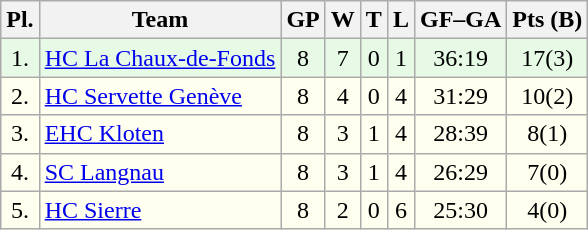<table class="wikitable">
<tr>
<th>Pl.</th>
<th>Team</th>
<th>GP</th>
<th>W</th>
<th>T</th>
<th>L</th>
<th>GF–GA</th>
<th>Pts (B)</th>
</tr>
<tr align="center " bgcolor="#e6fae6">
<td>1.</td>
<td align="left"><a href='#'>HC La Chaux-de-Fonds</a></td>
<td>8</td>
<td>7</td>
<td>0</td>
<td>1</td>
<td>36:19</td>
<td>17(3)</td>
</tr>
<tr align="center "  bgcolor="#FFFFF">
<td>2.</td>
<td align="left"><a href='#'>HC Servette Genève</a></td>
<td>8</td>
<td>4</td>
<td>0</td>
<td>4</td>
<td>31:29</td>
<td>10(2)</td>
</tr>
<tr align="center "  bgcolor="#FFFFF">
<td>3.</td>
<td align="left"><a href='#'>EHC Kloten</a></td>
<td>8</td>
<td>3</td>
<td>1</td>
<td>4</td>
<td>28:39</td>
<td>8(1)</td>
</tr>
<tr align="center "  bgcolor="#FFFFF">
<td>4.</td>
<td align="left"><a href='#'>SC Langnau</a></td>
<td>8</td>
<td>3</td>
<td>1</td>
<td>4</td>
<td>26:29</td>
<td>7(0)</td>
</tr>
<tr align="center " bgcolor="#FFFFF">
<td>5.</td>
<td align="left"><a href='#'>HC Sierre</a></td>
<td>8</td>
<td>2</td>
<td>0</td>
<td>6</td>
<td>25:30</td>
<td>4(0)</td>
</tr>
</table>
